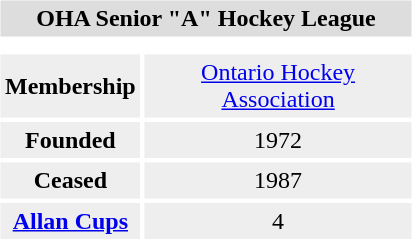<table border=0 align=right cellpadding=3 cellspacing=3 width=280 style = "margin-left: 0.5em">
<tr align="center" bgcolor="#dddddd">
<td colspan=2><strong>OHA Senior "A" Hockey League</strong></td>
</tr>
<tr align="center">
<td colspan=2></td>
</tr>
<tr align="center"  bgcolor="#eeeeee">
<td><strong>Membership</strong></td>
<td><a href='#'>Ontario Hockey Association</a></td>
</tr>
<tr align="center"  bgcolor="#eeeeee">
<td><strong>Founded</strong></td>
<td>1972</td>
</tr>
<tr align="center"  bgcolor="#eeeeee">
<td><strong>Ceased</strong></td>
<td>1987</td>
</tr>
<tr align="center"  bgcolor="#eeeeee">
<td><strong><a href='#'>Allan Cups</a></strong></td>
<td>4</td>
</tr>
</table>
